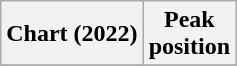<table class="wikitable sortable plainrowheaders" style="text-align:center">
<tr>
<th scope="col">Chart (2022)</th>
<th scope="col">Peak<br>position</th>
</tr>
<tr>
</tr>
</table>
